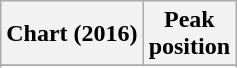<table class="wikitable plainrowheaders sortable" style="text-align:center;" border="1">
<tr>
<th scope="col">Chart (2016)</th>
<th scope="col">Peak<br>position</th>
</tr>
<tr>
</tr>
<tr>
</tr>
</table>
